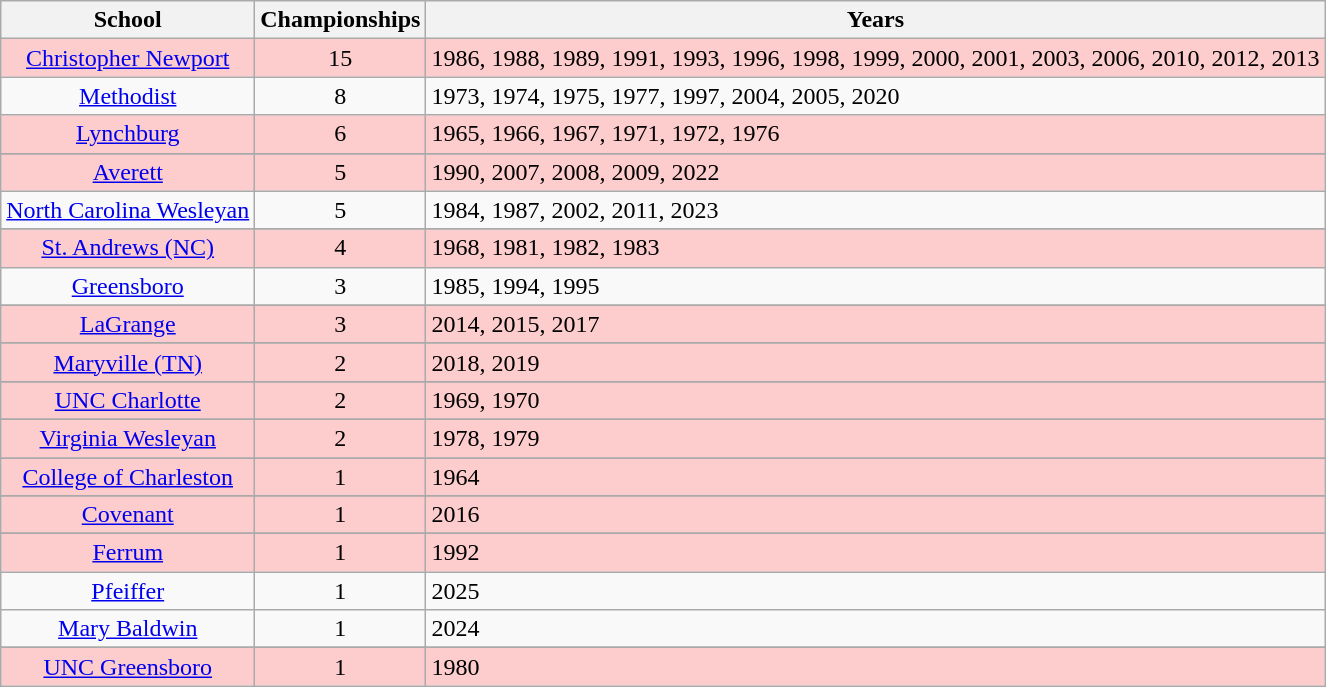<table class="wikitable sortable" style="text-align:center;">
<tr>
<th>School</th>
<th>Championships</th>
<th class=unsortable>Years</th>
</tr>
<tr bgcolor=#fdcccc>
<td><a href='#'>Christopher Newport</a></td>
<td>15</td>
<td align=left>1986, 1988, 1989, 1991, 1993, 1996, 1998, 1999, 2000, 2001, 2003, 2006, 2010, 2012, 2013</td>
</tr>
<tr>
<td><a href='#'>Methodist</a></td>
<td>8</td>
<td align=left>1973, 1974, 1975, 1977, 1997, 2004, 2005, 2020</td>
</tr>
<tr bgcolor=#fdcccc>
<td><a href='#'>Lynchburg</a></td>
<td>6</td>
<td align=left>1965, 1966, 1967, 1971, 1972, 1976</td>
</tr>
<tr>
</tr>
<tr bgcolor=#fdcccc>
<td><a href='#'>Averett</a></td>
<td>5</td>
<td align=left>1990, 2007, 2008, 2009, 2022</td>
</tr>
<tr>
<td><a href='#'>North Carolina Wesleyan</a></td>
<td>5</td>
<td align=left>1984, 1987, 2002, 2011, 2023</td>
</tr>
<tr>
</tr>
<tr bgcolor=#fdcccc>
<td><a href='#'>St. Andrews (NC)</a></td>
<td>4</td>
<td align=left>1968, 1981, 1982, 1983</td>
</tr>
<tr>
<td><a href='#'>Greensboro</a></td>
<td>3</td>
<td align=left>1985, 1994, 1995</td>
</tr>
<tr>
</tr>
<tr bgcolor=#fdcccc>
<td><a href='#'>LaGrange</a></td>
<td>3</td>
<td align=left>2014, 2015, 2017</td>
</tr>
<tr>
</tr>
<tr bgcolor=#fdcccc>
<td><a href='#'>Maryville (TN)</a></td>
<td>2</td>
<td align=left>2018, 2019</td>
</tr>
<tr>
</tr>
<tr bgcolor=#fdcccc>
<td><a href='#'>UNC Charlotte</a></td>
<td>2</td>
<td align=left>1969, 1970</td>
</tr>
<tr>
</tr>
<tr bgcolor=#fdcccc>
<td><a href='#'>Virginia Wesleyan</a></td>
<td>2</td>
<td align=left>1978, 1979</td>
</tr>
<tr>
</tr>
<tr bgcolor=#fdcccc>
<td><a href='#'>College of Charleston</a></td>
<td>1</td>
<td align=left>1964</td>
</tr>
<tr>
</tr>
<tr bgcolor=#fdcccc>
<td><a href='#'>Covenant</a></td>
<td>1</td>
<td align=left>2016</td>
</tr>
<tr>
</tr>
<tr bgcolor=#fdcccc>
<td><a href='#'>Ferrum</a></td>
<td>1</td>
<td align=left>1992</td>
</tr>
<tr>
<td><a href='#'>Pfeiffer</a></td>
<td>1</td>
<td align=left>2025</td>
</tr>
<tr>
<td><a href='#'>Mary Baldwin</a></td>
<td>1</td>
<td align=left>2024</td>
</tr>
<tr>
</tr>
<tr bgcolor=#fdcccc>
<td><a href='#'>UNC Greensboro</a></td>
<td>1</td>
<td align=left>1980</td>
</tr>
</table>
